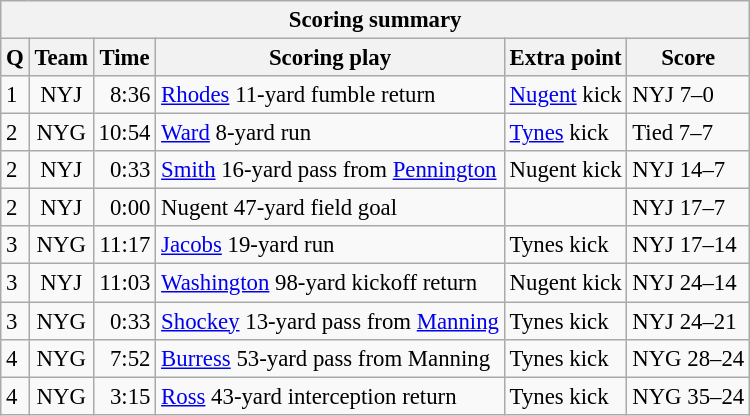<table class="wikitable" style="font-size: 95%;">
<tr>
<th colspan=6>Scoring summary</th>
</tr>
<tr>
<th>Q</th>
<th>Team</th>
<th>Time</th>
<th>Scoring play</th>
<th>Extra point</th>
<th>Score</th>
</tr>
<tr>
<td>1</td>
<td align=center>NYJ</td>
<td align=right>8:36</td>
<td><a href='#'>Rhodes</a> 11-yard fumble return</td>
<td><a href='#'>Nugent</a> kick</td>
<td>NYJ 7–0</td>
</tr>
<tr>
<td>2</td>
<td align=center>NYG</td>
<td align=right>10:54</td>
<td><a href='#'>Ward</a> 8-yard run</td>
<td><a href='#'>Tynes</a> kick</td>
<td>Tied 7–7</td>
</tr>
<tr>
<td>2</td>
<td align=center>NYJ</td>
<td align=right>0:33</td>
<td><a href='#'>Smith</a> 16-yard pass from <a href='#'>Pennington</a></td>
<td>Nugent kick</td>
<td>NYJ 14–7</td>
</tr>
<tr>
<td>2</td>
<td align=center>NYJ</td>
<td align=right>0:00</td>
<td>Nugent 47-yard field goal</td>
<td></td>
<td>NYJ 17–7</td>
</tr>
<tr>
<td>3</td>
<td align=center>NYG</td>
<td align=right>11:17</td>
<td><a href='#'>Jacobs</a> 19-yard run</td>
<td>Tynes kick</td>
<td>NYJ 17–14</td>
</tr>
<tr>
<td>3</td>
<td align=center>NYJ</td>
<td align=right>11:03</td>
<td><a href='#'>Washington</a> 98-yard kickoff return</td>
<td>Nugent kick</td>
<td>NYJ 24–14</td>
</tr>
<tr>
<td>3</td>
<td align=center>NYG</td>
<td align=right>0:33</td>
<td><a href='#'>Shockey</a> 13-yard pass from <a href='#'>Manning</a></td>
<td>Tynes kick</td>
<td>NYJ 24–21</td>
</tr>
<tr>
<td>4</td>
<td align=center>NYG</td>
<td align=right>7:52</td>
<td><a href='#'>Burress</a> 53-yard pass from Manning</td>
<td>Tynes kick</td>
<td>NYG 28–24</td>
</tr>
<tr>
<td>4</td>
<td align=center>NYG</td>
<td align=right>3:15</td>
<td><a href='#'>Ross</a> 43-yard interception return</td>
<td>Tynes kick</td>
<td>NYG 35–24</td>
</tr>
</table>
